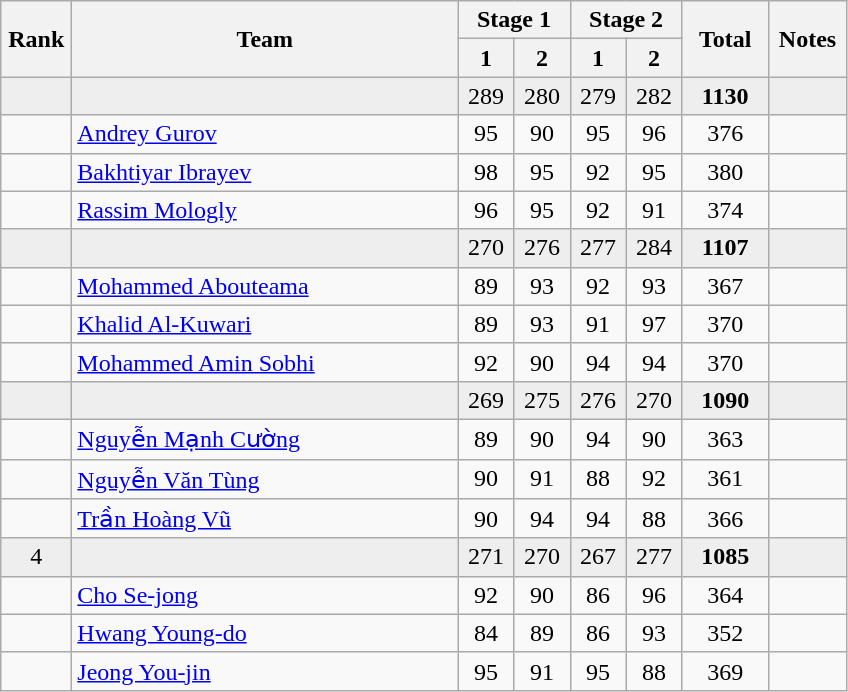<table class="wikitable" style="text-align:center">
<tr>
<th rowspan=2 width=40>Rank</th>
<th rowspan=2 width=250>Team</th>
<th colspan=2>Stage 1</th>
<th colspan=2>Stage 2</th>
<th rowspan=2 width=50>Total</th>
<th rowspan=2 width=45>Notes</th>
</tr>
<tr>
<th width=30>1</th>
<th width=30>2</th>
<th width=30>1</th>
<th width=30>2</th>
</tr>
<tr bgcolor=eeeeee>
<td></td>
<td align=left></td>
<td>289</td>
<td>280</td>
<td>279</td>
<td>282</td>
<td><strong>1130</strong></td>
<td></td>
</tr>
<tr>
<td></td>
<td align=left><a href='#'>Andrey Gurov</a></td>
<td>95</td>
<td>90</td>
<td>95</td>
<td>96</td>
<td>376</td>
<td></td>
</tr>
<tr>
<td></td>
<td align=left><a href='#'>Bakhtiyar Ibrayev</a></td>
<td>98</td>
<td>95</td>
<td>92</td>
<td>95</td>
<td>380</td>
<td></td>
</tr>
<tr>
<td></td>
<td align=left><a href='#'>Rassim Mologly</a></td>
<td>96</td>
<td>95</td>
<td>92</td>
<td>91</td>
<td>374</td>
<td></td>
</tr>
<tr bgcolor=eeeeee>
<td></td>
<td align=left></td>
<td>270</td>
<td>276</td>
<td>277</td>
<td>284</td>
<td><strong>1107</strong></td>
<td></td>
</tr>
<tr>
<td></td>
<td align=left><a href='#'>Mohammed Abouteama</a></td>
<td>89</td>
<td>93</td>
<td>92</td>
<td>93</td>
<td>367</td>
<td></td>
</tr>
<tr>
<td></td>
<td align=left><a href='#'>Khalid Al-Kuwari</a></td>
<td>89</td>
<td>93</td>
<td>91</td>
<td>97</td>
<td>370</td>
<td></td>
</tr>
<tr>
<td></td>
<td align=left><a href='#'>Mohammed Amin Sobhi</a></td>
<td>92</td>
<td>90</td>
<td>94</td>
<td>94</td>
<td>370</td>
<td></td>
</tr>
<tr bgcolor=eeeeee>
<td></td>
<td align=left></td>
<td>269</td>
<td>275</td>
<td>276</td>
<td>270</td>
<td><strong>1090</strong></td>
<td></td>
</tr>
<tr>
<td></td>
<td align=left><a href='#'>Nguyễn Mạnh Cường</a></td>
<td>89</td>
<td>90</td>
<td>94</td>
<td>90</td>
<td>363</td>
<td></td>
</tr>
<tr>
<td></td>
<td align=left><a href='#'>Nguyễn Văn Tùng</a></td>
<td>90</td>
<td>91</td>
<td>88</td>
<td>92</td>
<td>361</td>
<td></td>
</tr>
<tr>
<td></td>
<td align=left><a href='#'>Trần Hoàng Vũ</a></td>
<td>90</td>
<td>94</td>
<td>94</td>
<td>88</td>
<td>366</td>
<td></td>
</tr>
<tr bgcolor=eeeeee>
<td>4</td>
<td align=left></td>
<td>271</td>
<td>270</td>
<td>267</td>
<td>277</td>
<td><strong>1085</strong></td>
<td></td>
</tr>
<tr>
<td></td>
<td align=left><a href='#'>Cho Se-jong</a></td>
<td>92</td>
<td>90</td>
<td>86</td>
<td>96</td>
<td>364</td>
<td></td>
</tr>
<tr>
<td></td>
<td align=left><a href='#'>Hwang Young-do</a></td>
<td>84</td>
<td>89</td>
<td>86</td>
<td>93</td>
<td>352</td>
<td></td>
</tr>
<tr>
<td></td>
<td align=left><a href='#'>Jeong You-jin</a></td>
<td>95</td>
<td>91</td>
<td>95</td>
<td>88</td>
<td>369</td>
<td></td>
</tr>
</table>
